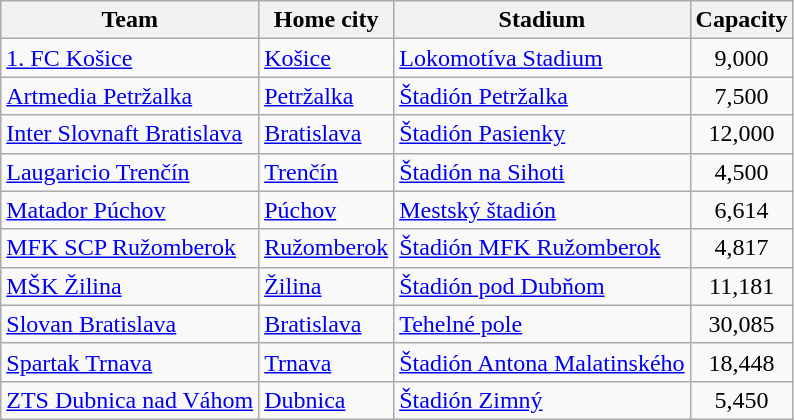<table class="wikitable sortable">
<tr>
<th>Team</th>
<th>Home city</th>
<th>Stadium</th>
<th>Capacity</th>
</tr>
<tr>
<td><a href='#'>1. FC Košice</a></td>
<td><a href='#'>Košice</a></td>
<td><a href='#'>Lokomotíva Stadium</a></td>
<td align="center">9,000</td>
</tr>
<tr>
<td><a href='#'>Artmedia Petržalka</a></td>
<td><a href='#'>Petržalka</a></td>
<td><a href='#'>Štadión Petržalka</a></td>
<td align="center">7,500</td>
</tr>
<tr>
<td><a href='#'>Inter Slovnaft Bratislava</a></td>
<td><a href='#'>Bratislava</a></td>
<td><a href='#'>Štadión Pasienky</a></td>
<td align="center">12,000</td>
</tr>
<tr>
<td><a href='#'>Laugaricio Trenčín</a></td>
<td><a href='#'>Trenčín</a></td>
<td><a href='#'>Štadión na Sihoti</a></td>
<td align="center">4,500</td>
</tr>
<tr>
<td><a href='#'>Matador Púchov</a></td>
<td><a href='#'>Púchov</a></td>
<td><a href='#'>Mestský štadión</a></td>
<td align="center">6,614</td>
</tr>
<tr>
<td><a href='#'>MFK SCP Ružomberok</a></td>
<td><a href='#'>Ružomberok</a></td>
<td><a href='#'>Štadión MFK Ružomberok</a></td>
<td align="center">4,817</td>
</tr>
<tr>
<td><a href='#'>MŠK Žilina</a></td>
<td><a href='#'>Žilina</a></td>
<td><a href='#'>Štadión pod Dubňom</a></td>
<td align="center">11,181</td>
</tr>
<tr>
<td><a href='#'>Slovan Bratislava</a></td>
<td><a href='#'>Bratislava</a></td>
<td><a href='#'>Tehelné pole</a></td>
<td align="center">30,085</td>
</tr>
<tr>
<td><a href='#'>Spartak Trnava</a></td>
<td><a href='#'>Trnava</a></td>
<td><a href='#'>Štadión Antona Malatinského</a></td>
<td align="center">18,448</td>
</tr>
<tr>
<td><a href='#'>ZTS Dubnica nad Váhom</a></td>
<td><a href='#'>Dubnica</a></td>
<td><a href='#'>Štadión Zimný</a></td>
<td align="center">5,450</td>
</tr>
</table>
